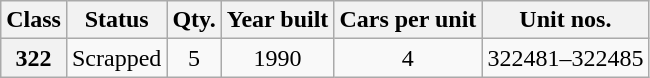<table class="wikitable">
<tr>
<th>Class</th>
<th>Status</th>
<th>Qty.</th>
<th>Year built</th>
<th>Cars per unit</th>
<th>Unit nos.</th>
</tr>
<tr>
<th align=center>322</th>
<td>Scrapped</td>
<td align=center>5</td>
<td align=center>1990</td>
<td align=center>4</td>
<td>322481–322485</td>
</tr>
</table>
